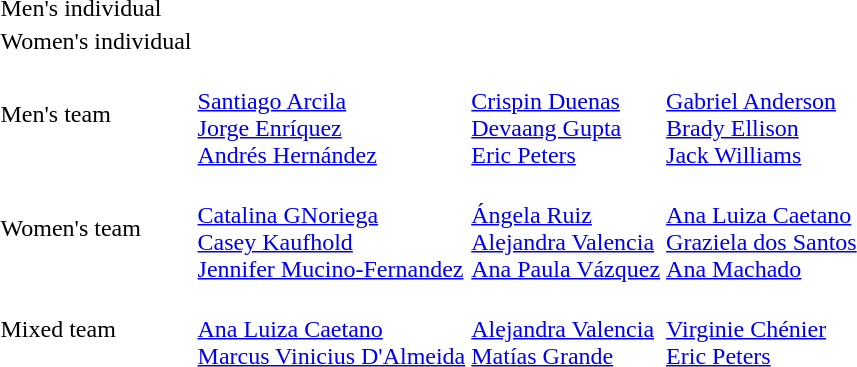<table>
<tr>
<td>Men's individual</td>
<td></td>
<td></td>
<td></td>
</tr>
<tr>
<td>Women's individual</td>
<td></td>
<td></td>
<td></td>
</tr>
<tr>
<td>Men's team</td>
<td><br><a href='#'>Santiago Arcila</a><br><a href='#'>Jorge Enríquez</a><br><a href='#'>Andrés Hernández</a></td>
<td><br><a href='#'>Crispin Duenas</a><br><a href='#'>Devaang Gupta</a><br><a href='#'>Eric Peters</a></td>
<td><br><a href='#'>Gabriel Anderson</a><br><a href='#'>Brady Ellison</a><br><a href='#'>Jack Williams</a></td>
</tr>
<tr>
<td>Women's team</td>
<td><br><a href='#'>Catalina GNoriega</a><br><a href='#'>Casey Kaufhold</a><br><a href='#'>Jennifer Mucino-Fernandez</a></td>
<td><br><a href='#'>Ángela Ruiz</a><br><a href='#'>Alejandra Valencia</a><br><a href='#'>Ana Paula Vázquez</a></td>
<td><br><a href='#'>Ana Luiza Caetano</a><br><a href='#'>Graziela dos Santos</a><br><a href='#'>Ana Machado</a></td>
</tr>
<tr>
<td>Mixed team</td>
<td><br><a href='#'>Ana Luiza Caetano</a><br><a href='#'>Marcus Vinicius D'Almeida</a></td>
<td><br><a href='#'>Alejandra Valencia</a><br><a href='#'>Matías Grande</a></td>
<td><br><a href='#'>Virginie Chénier</a><br><a href='#'>Eric Peters</a></td>
</tr>
</table>
